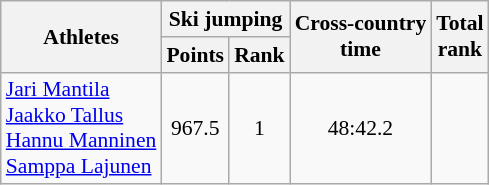<table class="wikitable" border="1" style="font-size:90%">
<tr>
<th rowspan="2">Athletes</th>
<th colspan="2">Ski jumping</th>
<th rowspan="2">Cross-country <br> time</th>
<th rowspan="2">Total <br> rank</th>
</tr>
<tr>
<th>Points</th>
<th>Rank</th>
</tr>
<tr>
<td><a href='#'>Jari Mantila</a><br><a href='#'>Jaakko Tallus</a><br><a href='#'>Hannu Manninen</a><br><a href='#'>Samppa Lajunen</a></td>
<td align=center>967.5</td>
<td align=center>1</td>
<td align=center>48:42.2</td>
<td align=center></td>
</tr>
</table>
